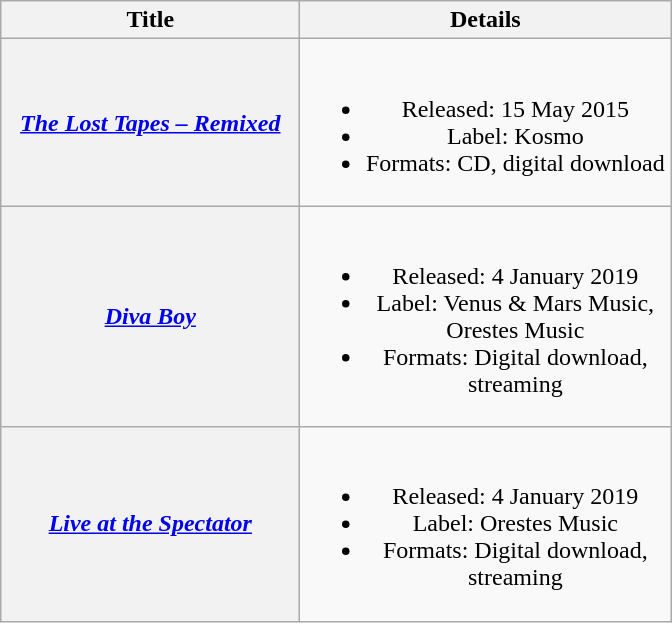<table class="wikitable plainrowheaders" style="text-align:center;">
<tr>
<th scope="col" style="width:12em;">Title</th>
<th scope="col" style="width:15em;">Details</th>
</tr>
<tr>
<th scope="row"><em><a href='#'>The Lost Tapes – Remixed</a></em></th>
<td><br><ul><li>Released: 15 May 2015</li><li>Label: Kosmo</li><li>Formats: CD, digital download</li></ul></td>
</tr>
<tr>
<th scope="row"><em><a href='#'>Diva Boy</a></em></th>
<td><br><ul><li>Released: 4 January 2019</li><li>Label: Venus & Mars Music, Orestes Music</li><li>Formats: Digital download, streaming</li></ul></td>
</tr>
<tr>
<th scope="row"><em><a href='#'>Live at the Spectator</a></em></th>
<td><br><ul><li>Released: 4 January 2019</li><li>Label: Orestes Music</li><li>Formats: Digital download, streaming</li></ul></td>
</tr>
</table>
